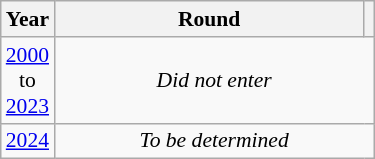<table class="wikitable" style="text-align: center; font-size:90%">
<tr>
<th>Year</th>
<th style="width:200px">Round</th>
<th></th>
</tr>
<tr>
<td><a href='#'>2000</a><br>to<br><a href='#'>2023</a></td>
<td colspan="2"><em>Did not enter</em></td>
</tr>
<tr>
<td><a href='#'>2024</a></td>
<td colspan="2"><em>To be determined</em></td>
</tr>
</table>
